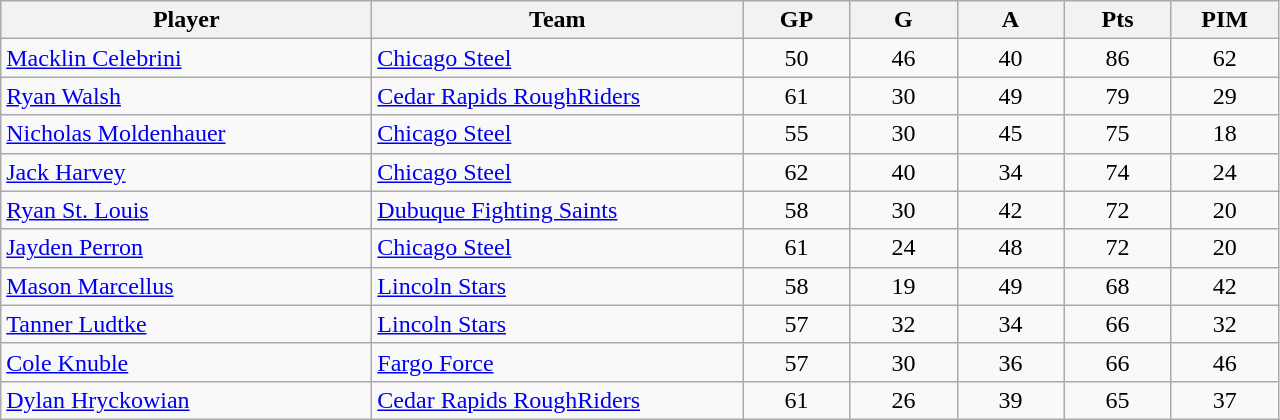<table class="wikitable sortable" style="text-align: center">
<tr>
<td class="unsortable" align=center bgcolor=#F2F2F2 style="width: 15em"><strong>Player</strong></td>
<th style="width: 15em">Team</th>
<th style="width: 4em">GP</th>
<th style="width: 4em">G</th>
<th style="width: 4em">A</th>
<th style="width: 4em">Pts</th>
<th style="width: 4em">PIM</th>
</tr>
<tr>
<td align=left><a href='#'>Macklin Celebrini</a></td>
<td align=left><a href='#'>Chicago Steel</a></td>
<td>50</td>
<td>46</td>
<td>40</td>
<td>86</td>
<td>62</td>
</tr>
<tr>
<td align=left><a href='#'>Ryan Walsh</a></td>
<td align=left><a href='#'>Cedar Rapids RoughRiders</a></td>
<td>61</td>
<td>30</td>
<td>49</td>
<td>79</td>
<td>29</td>
</tr>
<tr>
<td align=left><a href='#'>Nicholas Moldenhauer</a></td>
<td align=left><a href='#'>Chicago Steel</a></td>
<td>55</td>
<td>30</td>
<td>45</td>
<td>75</td>
<td>18</td>
</tr>
<tr>
<td align=left><a href='#'>Jack Harvey</a></td>
<td align=left><a href='#'>Chicago Steel</a></td>
<td>62</td>
<td>40</td>
<td>34</td>
<td>74</td>
<td>24</td>
</tr>
<tr>
<td align=left><a href='#'>Ryan St. Louis</a></td>
<td align=left><a href='#'>Dubuque Fighting Saints</a></td>
<td>58</td>
<td>30</td>
<td>42</td>
<td>72</td>
<td>20</td>
</tr>
<tr>
<td align=left><a href='#'>Jayden Perron</a></td>
<td align=left><a href='#'>Chicago Steel</a></td>
<td>61</td>
<td>24</td>
<td>48</td>
<td>72</td>
<td>20</td>
</tr>
<tr>
<td align=left><a href='#'>Mason Marcellus</a></td>
<td align=left><a href='#'>Lincoln Stars</a></td>
<td>58</td>
<td>19</td>
<td>49</td>
<td>68</td>
<td>42</td>
</tr>
<tr>
<td align=left><a href='#'>Tanner Ludtke</a></td>
<td align=left><a href='#'>Lincoln Stars</a></td>
<td>57</td>
<td>32</td>
<td>34</td>
<td>66</td>
<td>32</td>
</tr>
<tr>
<td align=left><a href='#'>Cole Knuble</a></td>
<td align=left><a href='#'>Fargo Force</a></td>
<td>57</td>
<td>30</td>
<td>36</td>
<td>66</td>
<td>46</td>
</tr>
<tr>
<td align=left><a href='#'>Dylan Hryckowian</a></td>
<td align=left><a href='#'>Cedar Rapids RoughRiders</a></td>
<td>61</td>
<td>26</td>
<td>39</td>
<td>65</td>
<td>37</td>
</tr>
</table>
